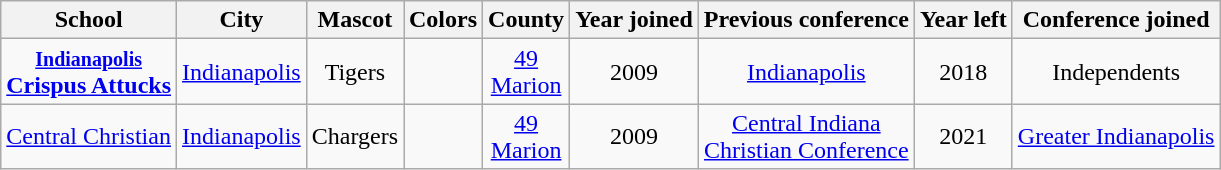<table class="wikitable" style="text-align:center;">
<tr>
<th>School</th>
<th>City</th>
<th>Mascot</th>
<th>Colors</th>
<th>County</th>
<th>Year joined</th>
<th>Previous conference</th>
<th>Year left</th>
<th>Conference joined</th>
</tr>
<tr>
<td><a href='#'><strong><small>Indianapolis</small> <br> Crispus Attucks</strong></a></td>
<td><a href='#'>Indianapolis</a></td>
<td>Tigers</td>
<td> </td>
<td><a href='#'>49 <br> Marion</a></td>
<td>2009</td>
<td><a href='#'>Indianapolis</a></td>
<td>2018</td>
<td>Independents</td>
</tr>
<tr>
<td><a href='#'>Central Christian</a></td>
<td><a href='#'>Indianapolis</a></td>
<td>Chargers</td>
<td>  </td>
<td><a href='#'>49 <br> Marion</a></td>
<td>2009</td>
<td><a href='#'>Central Indiana <br> Christian Conference</a></td>
<td>2021</td>
<td><a href='#'>Greater Indianapolis</a></td>
</tr>
</table>
